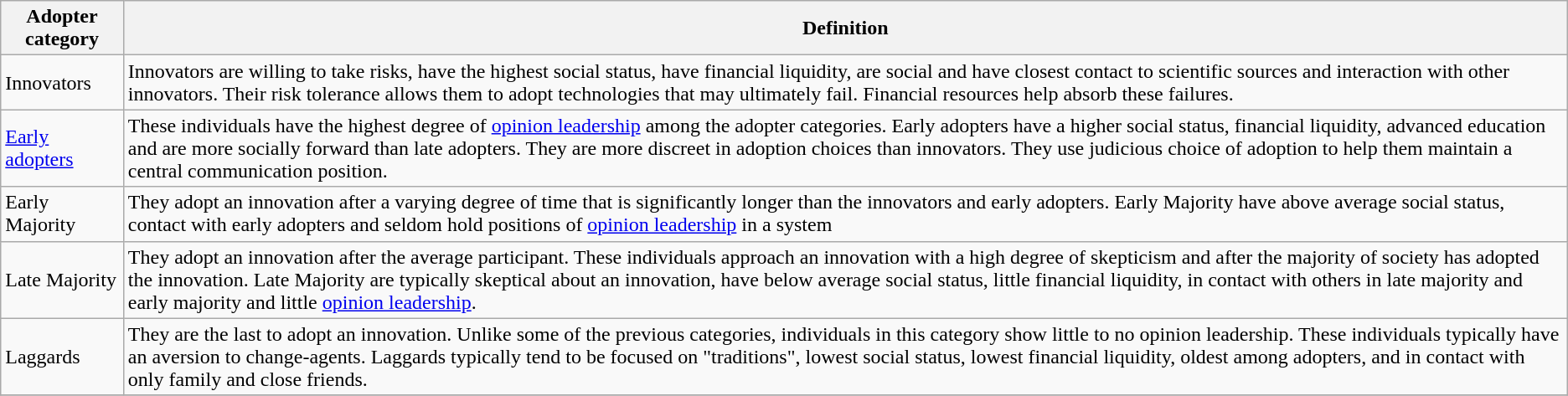<table class="wikitable">
<tr>
<th>Adopter category</th>
<th>Definition</th>
</tr>
<tr>
<td>Innovators</td>
<td>Innovators are willing to take risks, have the highest social status, have financial liquidity, are social and have closest contact to scientific sources and interaction with other innovators. Their risk tolerance allows them to adopt technologies that may ultimately fail. Financial resources help absorb these failures.</td>
</tr>
<tr>
<td><a href='#'>Early adopters</a></td>
<td>These individuals have the highest degree of <a href='#'>opinion leadership</a> among the adopter categories. Early adopters have a higher social status, financial liquidity, advanced education and are more socially forward than late adopters. They are more discreet in adoption choices than innovators. They use judicious choice of adoption to help them maintain a central communication position.</td>
</tr>
<tr>
<td>Early Majority</td>
<td>They adopt an innovation after a varying degree of time that is significantly longer than the innovators and early adopters. Early Majority have above average social status, contact with early adopters and seldom hold positions of <a href='#'>opinion leadership</a> in a system </td>
</tr>
<tr>
<td>Late Majority</td>
<td>They adopt an innovation after the average participant. These individuals approach an innovation with a high degree of skepticism and after the majority of society has adopted the innovation. Late Majority are typically skeptical about an innovation, have below average social status, little financial liquidity, in contact with others in late majority and early majority and little <a href='#'>opinion leadership</a>.</td>
</tr>
<tr>
<td>Laggards</td>
<td>They are the last to adopt an innovation. Unlike some of the previous categories, individuals in this category show little to no opinion leadership. These individuals typically have an aversion to change-agents. Laggards typically tend to be focused on "traditions", lowest social status, lowest financial liquidity, oldest among adopters, and in contact with only family and close friends.</td>
</tr>
<tr>
</tr>
</table>
